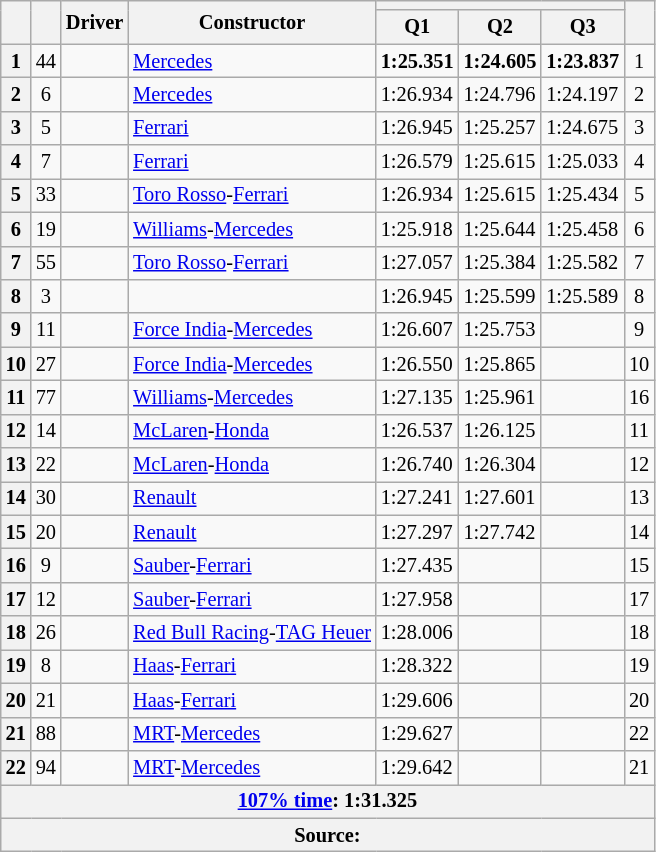<table class="wikitable sortable" style="font-size: 85%;">
<tr>
<th rowspan="2"></th>
<th rowspan="2"></th>
<th rowspan="2">Driver</th>
<th rowspan="2">Constructor</th>
<th colspan="3"></th>
<th rowspan="2"></th>
</tr>
<tr>
<th scope="col">Q1</th>
<th scope="col">Q2</th>
<th scope="col">Q3</th>
</tr>
<tr>
<th>1</th>
<td align="center">44</td>
<td></td>
<td><a href='#'>Mercedes</a></td>
<td><strong>1:25.351</strong></td>
<td><strong>1:24.605</strong></td>
<td><strong>1:23.837</strong></td>
<td align="center">1</td>
</tr>
<tr>
<th>2</th>
<td align="center">6</td>
<td></td>
<td><a href='#'>Mercedes</a></td>
<td>1:26.934</td>
<td>1:24.796</td>
<td>1:24.197</td>
<td align="center">2</td>
</tr>
<tr>
<th>3</th>
<td align="center">5</td>
<td></td>
<td><a href='#'>Ferrari</a></td>
<td>1:26.945</td>
<td>1:25.257</td>
<td>1:24.675</td>
<td align="center">3</td>
</tr>
<tr>
<th>4</th>
<td align="center">7</td>
<td></td>
<td><a href='#'>Ferrari</a></td>
<td>1:26.579</td>
<td>1:25.615</td>
<td>1:25.033</td>
<td align="center">4</td>
</tr>
<tr>
<th>5</th>
<td align="center">33</td>
<td></td>
<td><a href='#'>Toro Rosso</a>-<a href='#'>Ferrari</a></td>
<td>1:26.934</td>
<td>1:25.615</td>
<td>1:25.434</td>
<td align="center">5</td>
</tr>
<tr>
<th>6</th>
<td align="center">19</td>
<td></td>
<td><a href='#'>Williams</a>-<a href='#'>Mercedes</a></td>
<td>1:25.918</td>
<td>1:25.644</td>
<td>1:25.458</td>
<td align="center">6</td>
</tr>
<tr>
<th>7</th>
<td align="center">55</td>
<td></td>
<td><a href='#'>Toro Rosso</a>-<a href='#'>Ferrari</a></td>
<td>1:27.057</td>
<td>1:25.384</td>
<td>1:25.582</td>
<td align="center">7</td>
</tr>
<tr>
<th>8</th>
<td align="center">3</td>
<td></td>
<td></td>
<td>1:26.945</td>
<td>1:25.599</td>
<td>1:25.589</td>
<td align="center">8</td>
</tr>
<tr>
<th>9</th>
<td align="center">11</td>
<td></td>
<td><a href='#'>Force India</a>-<a href='#'>Mercedes</a></td>
<td>1:26.607</td>
<td>1:25.753</td>
<td></td>
<td align="center">9</td>
</tr>
<tr>
<th>10</th>
<td align="center">27</td>
<td></td>
<td><a href='#'>Force India</a>-<a href='#'>Mercedes</a></td>
<td>1:26.550</td>
<td>1:25.865</td>
<td></td>
<td align="center">10</td>
</tr>
<tr>
<th>11</th>
<td align="center">77</td>
<td></td>
<td><a href='#'>Williams</a>-<a href='#'>Mercedes</a></td>
<td>1:27.135</td>
<td>1:25.961</td>
<td></td>
<td align="center">16</td>
</tr>
<tr>
<th>12</th>
<td align="center">14</td>
<td></td>
<td><a href='#'>McLaren</a>-<a href='#'>Honda</a></td>
<td>1:26.537</td>
<td>1:26.125</td>
<td></td>
<td align="center">11</td>
</tr>
<tr>
<th>13</th>
<td align="center">22</td>
<td></td>
<td><a href='#'>McLaren</a>-<a href='#'>Honda</a></td>
<td>1:26.740</td>
<td>1:26.304</td>
<td></td>
<td align="center">12</td>
</tr>
<tr>
<th>14</th>
<td align="center">30</td>
<td></td>
<td><a href='#'>Renault</a></td>
<td>1:27.241</td>
<td>1:27.601</td>
<td></td>
<td align="center">13</td>
</tr>
<tr>
<th>15</th>
<td align="center">20</td>
<td></td>
<td><a href='#'>Renault</a></td>
<td>1:27.297</td>
<td>1:27.742</td>
<td></td>
<td align="center">14</td>
</tr>
<tr>
<th>16</th>
<td align="center">9</td>
<td></td>
<td><a href='#'>Sauber</a>-<a href='#'>Ferrari</a></td>
<td>1:27.435</td>
<td></td>
<td></td>
<td align="center">15</td>
</tr>
<tr>
<th>17</th>
<td align="center">12</td>
<td></td>
<td><a href='#'>Sauber</a>-<a href='#'>Ferrari</a></td>
<td>1:27.958</td>
<td></td>
<td></td>
<td align="center">17</td>
</tr>
<tr>
<th>18</th>
<td align="center">26</td>
<td></td>
<td><a href='#'>Red Bull Racing</a>-<a href='#'>TAG Heuer</a></td>
<td>1:28.006</td>
<td></td>
<td></td>
<td align="center">18</td>
</tr>
<tr>
<th>19</th>
<td align="center">8</td>
<td></td>
<td><a href='#'>Haas</a>-<a href='#'>Ferrari</a></td>
<td>1:28.322</td>
<td></td>
<td></td>
<td align="center">19</td>
</tr>
<tr>
<th>20</th>
<td align="center">21</td>
<td></td>
<td><a href='#'>Haas</a>-<a href='#'>Ferrari</a></td>
<td>1:29.606</td>
<td></td>
<td></td>
<td align="center">20</td>
</tr>
<tr>
<th>21</th>
<td align="center">88</td>
<td></td>
<td><a href='#'>MRT</a>-<a href='#'>Mercedes</a></td>
<td>1:29.627</td>
<td></td>
<td></td>
<td align="center">22</td>
</tr>
<tr>
<th>22</th>
<td align="center">94</td>
<td></td>
<td><a href='#'>MRT</a>-<a href='#'>Mercedes</a></td>
<td>1:29.642</td>
<td></td>
<td></td>
<td align="center">21</td>
</tr>
<tr>
<th colspan=8><a href='#'>107% time</a>: 1:31.325</th>
</tr>
<tr>
<th colspan=8>Source:</th>
</tr>
</table>
